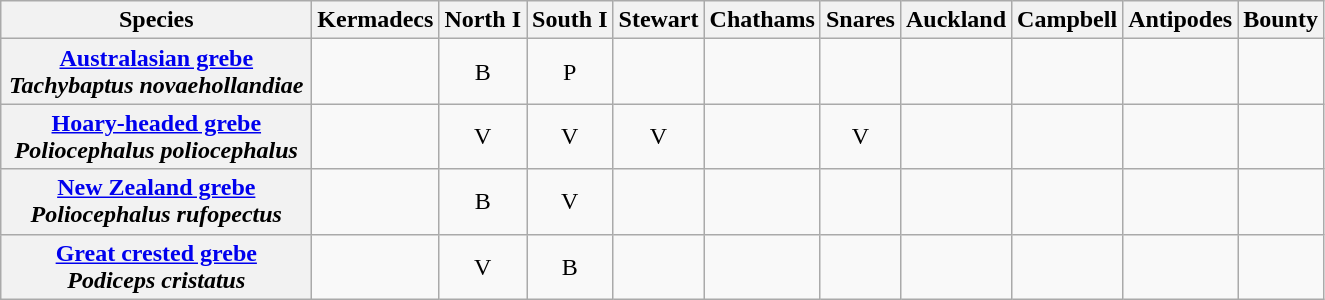<table class="wikitable" style="text-align:center">
<tr>
<th width="200">Species</th>
<th>Kermadecs</th>
<th>North I</th>
<th>South I</th>
<th>Stewart</th>
<th>Chathams</th>
<th>Snares</th>
<th>Auckland</th>
<th>Campbell</th>
<th>Antipodes</th>
<th>Bounty</th>
</tr>
<tr>
<th><a href='#'>Australasian grebe</a><br><em>Tachybaptus novaehollandiae </em></th>
<td></td>
<td>B</td>
<td>P</td>
<td></td>
<td></td>
<td></td>
<td></td>
<td></td>
<td></td>
<td></td>
</tr>
<tr>
<th><a href='#'>Hoary-headed grebe</a><br><em>Poliocephalus poliocephalus</em></th>
<td></td>
<td>V</td>
<td>V</td>
<td>V</td>
<td></td>
<td>V</td>
<td></td>
<td></td>
<td></td>
<td></td>
</tr>
<tr>
<th><a href='#'>New Zealand grebe</a><br><em>Poliocephalus rufopectus</em></th>
<td></td>
<td>B</td>
<td>V</td>
<td></td>
<td></td>
<td></td>
<td></td>
<td></td>
<td></td>
<td></td>
</tr>
<tr>
<th><a href='#'>Great crested grebe</a><br><em>Podiceps cristatus</em></th>
<td></td>
<td>V</td>
<td>B</td>
<td></td>
<td></td>
<td></td>
<td></td>
<td></td>
<td></td>
<td></td>
</tr>
</table>
